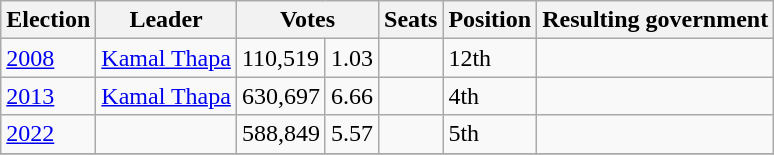<table class="wikitable sortable mw-collapsible">
<tr>
<th>Election</th>
<th>Leader</th>
<th colspan="2">Votes</th>
<th>Seats</th>
<th>Position</th>
<th>Resulting government</th>
</tr>
<tr>
<td><a href='#'>2008</a></td>
<td><a href='#'>Kamal Thapa</a></td>
<td>110,519</td>
<td>1.03</td>
<td style="text-align:center;"></td>
<td>12th</td>
<td></td>
</tr>
<tr>
<td><a href='#'>2013</a></td>
<td><a href='#'>Kamal Thapa</a></td>
<td>630,697</td>
<td>6.66</td>
<td style="text-align:center;"></td>
<td>4th</td>
<td></td>
</tr>
<tr>
<td><a href='#'>2022</a></td>
<td></td>
<td>588,849</td>
<td>5.57</td>
<td style="text-align:center;"></td>
<td>5th</td>
<td></td>
</tr>
<tr>
</tr>
</table>
